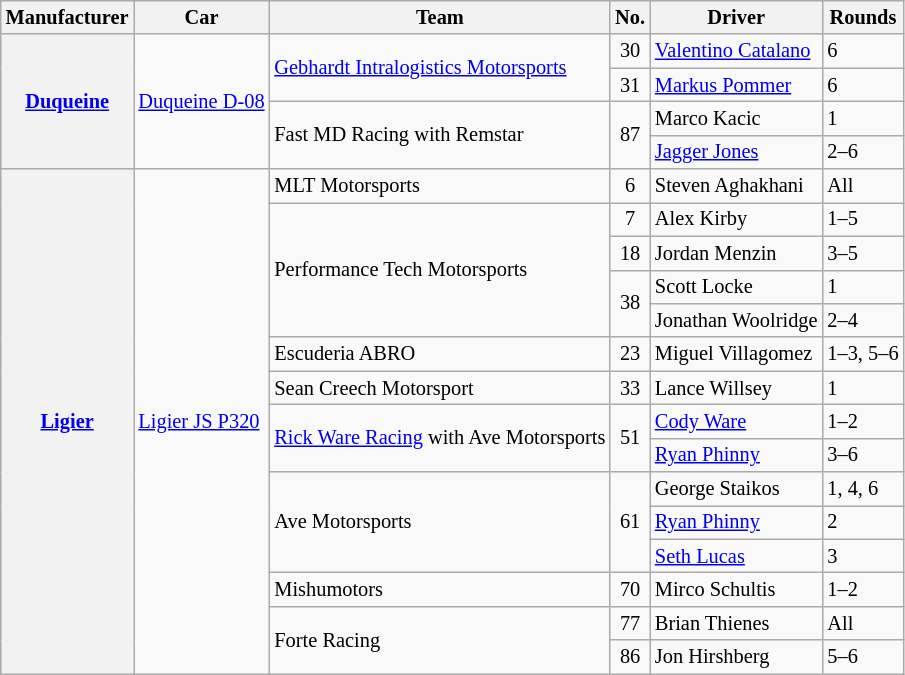<table class="wikitable" style="font-size:85%;">
<tr>
<th>Manufacturer</th>
<th>Car</th>
<th>Team</th>
<th>No.</th>
<th>Driver</th>
<th>Rounds</th>
</tr>
<tr>
<th rowspan="4"><a href='#'>Duqueine</a></th>
<td rowspan="4"><a href='#'>Duqueine D-08</a></td>
<td rowspan="2"> <a href='#'>Gebhardt Intralogistics Motorsports</a></td>
<td rowspan="1" align="center">30</td>
<td> <a href='#'>Valentino Catalano</a></td>
<td>6</td>
</tr>
<tr>
<td rowspan="1" align="center">31</td>
<td> <a href='#'>Markus Pommer</a></td>
<td>6</td>
</tr>
<tr>
<td rowspan="2"> Fast MD Racing with Remstar</td>
<td rowspan="2" align="center">87</td>
<td> Marco Kacic</td>
<td>1</td>
</tr>
<tr>
<td> <a href='#'>Jagger Jones</a></td>
<td>2–6</td>
</tr>
<tr>
<th rowspan="15"><a href='#'>Ligier</a></th>
<td rowspan="15"><a href='#'>Ligier JS P320</a></td>
<td> MLT Motorsports</td>
<td align="center">6</td>
<td> Steven Aghakhani</td>
<td>All</td>
</tr>
<tr>
<td rowspan="4"> Performance Tech Motorsports</td>
<td align="center">7</td>
<td> Alex Kirby</td>
<td>1–5</td>
</tr>
<tr>
<td align="center">18</td>
<td> Jordan Menzin</td>
<td>3–5</td>
</tr>
<tr>
<td rowspan="2" align="center">38</td>
<td> Scott Locke</td>
<td>1</td>
</tr>
<tr>
<td> Jonathan Woolridge</td>
<td>2–4</td>
</tr>
<tr>
<td> Escuderia ABRO</td>
<td align="center">23</td>
<td> Miguel Villagomez</td>
<td>1–3, 5–6</td>
</tr>
<tr>
<td> Sean Creech Motorsport</td>
<td align="center">33</td>
<td> Lance Willsey</td>
<td>1</td>
</tr>
<tr>
<td rowspan="2"> <a href='#'>Rick Ware Racing</a> with Ave Motorsports</td>
<td rowspan="2" align="center">51</td>
<td> <a href='#'>Cody Ware</a></td>
<td>1–2</td>
</tr>
<tr>
<td> <a href='#'>Ryan Phinny</a></td>
<td>3–6</td>
</tr>
<tr>
<td rowspan="3"> Ave Motorsports</td>
<td rowspan="3" align="center">61</td>
<td> George Staikos</td>
<td>1, 4, 6</td>
</tr>
<tr>
<td> <a href='#'>Ryan Phinny</a></td>
<td>2</td>
</tr>
<tr>
<td> <a href='#'>Seth Lucas</a></td>
<td>3</td>
</tr>
<tr>
<td> Mishumotors</td>
<td align="center">70</td>
<td> Mirco Schultis</td>
<td>1–2</td>
</tr>
<tr>
<td rowspan="2"> Forte Racing</td>
<td align="center">77</td>
<td> Brian Thienes</td>
<td>All</td>
</tr>
<tr>
<td align="center">86</td>
<td> Jon Hirshberg</td>
<td>5–6</td>
</tr>
</table>
